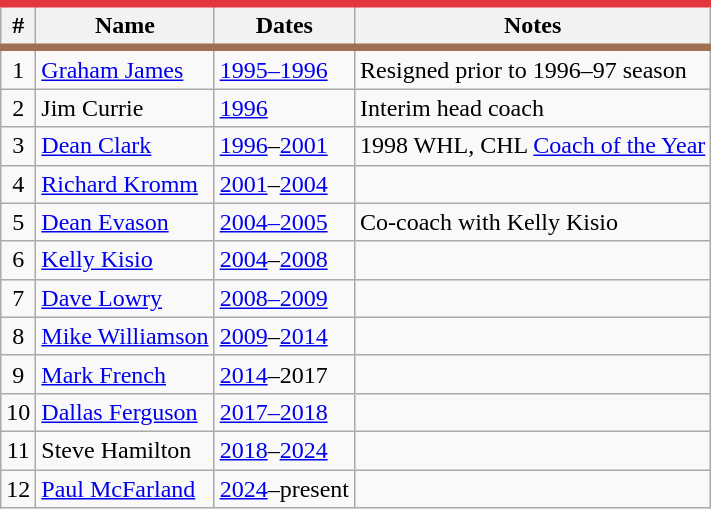<table class=wikitable>
<tr style="text-align:center; background:#dddddd; border-top:#E2373C 5px solid; border-bottom:#9F7152 5px solid;">
<th>#</th>
<th>Name</th>
<th>Dates</th>
<th>Notes</th>
</tr>
<tr>
<td align=center>1</td>
<td><a href='#'>Graham James</a></td>
<td><a href='#'>1995–1996</a></td>
<td>Resigned prior to 1996–97 season</td>
</tr>
<tr>
<td align=center>2</td>
<td>Jim Currie</td>
<td><a href='#'>1996</a></td>
<td>Interim head coach</td>
</tr>
<tr>
<td align=center>3</td>
<td><a href='#'>Dean Clark</a></td>
<td><a href='#'>1996</a>–<a href='#'>2001</a></td>
<td>1998 WHL, CHL <a href='#'>Coach of the Year</a></td>
</tr>
<tr>
<td align=center>4</td>
<td><a href='#'>Richard Kromm</a></td>
<td><a href='#'>2001</a>–<a href='#'>2004</a></td>
<td></td>
</tr>
<tr>
<td align=center>5</td>
<td><a href='#'>Dean Evason</a></td>
<td><a href='#'>2004–2005</a></td>
<td>Co-coach with Kelly Kisio</td>
</tr>
<tr>
<td align=center>6</td>
<td><a href='#'>Kelly Kisio</a></td>
<td><a href='#'>2004</a>–<a href='#'>2008</a></td>
<td></td>
</tr>
<tr>
<td align=center>7</td>
<td><a href='#'>Dave Lowry</a></td>
<td><a href='#'>2008–2009</a></td>
<td></td>
</tr>
<tr>
<td align=center>8</td>
<td><a href='#'>Mike Williamson</a></td>
<td><a href='#'>2009</a>–<a href='#'>2014</a></td>
<td></td>
</tr>
<tr>
<td align=center>9</td>
<td><a href='#'>Mark French</a></td>
<td><a href='#'>2014</a>–2017</td>
<td></td>
</tr>
<tr>
<td align=center>10</td>
<td><a href='#'>Dallas Ferguson</a></td>
<td><a href='#'>2017–2018</a></td>
<td></td>
</tr>
<tr>
<td align=center>11</td>
<td>Steve Hamilton</td>
<td><a href='#'>2018</a>–<a href='#'>2024</a></td>
<td></td>
</tr>
<tr>
<td align=center>12</td>
<td><a href='#'>Paul McFarland</a></td>
<td><a href='#'>2024</a>–present</td>
<td></td>
</tr>
</table>
